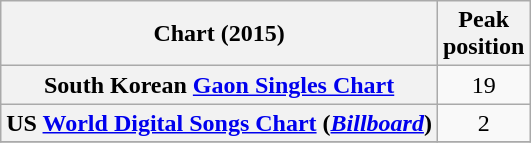<table class="wikitable plainrowheaders sortable" style="text-align:center;">
<tr>
<th>Chart (2015)</th>
<th scope="col">Peak<br>position</th>
</tr>
<tr>
<th scope="row">South Korean <a href='#'>Gaon Singles Chart</a></th>
<td>19</td>
</tr>
<tr>
<th scope="row">US <a href='#'>World Digital Songs Chart</a> (<em><a href='#'>Billboard</a></em>)</th>
<td>2</td>
</tr>
<tr>
</tr>
</table>
